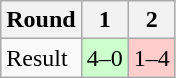<table class="wikitable">
<tr>
<th>Round</th>
<th>1</th>
<th>2</th>
</tr>
<tr>
<td>Result</td>
<td bgcolor="#CCFFCC">4–0</td>
<td bgcolor="#FFCCCC">1–4</td>
</tr>
</table>
